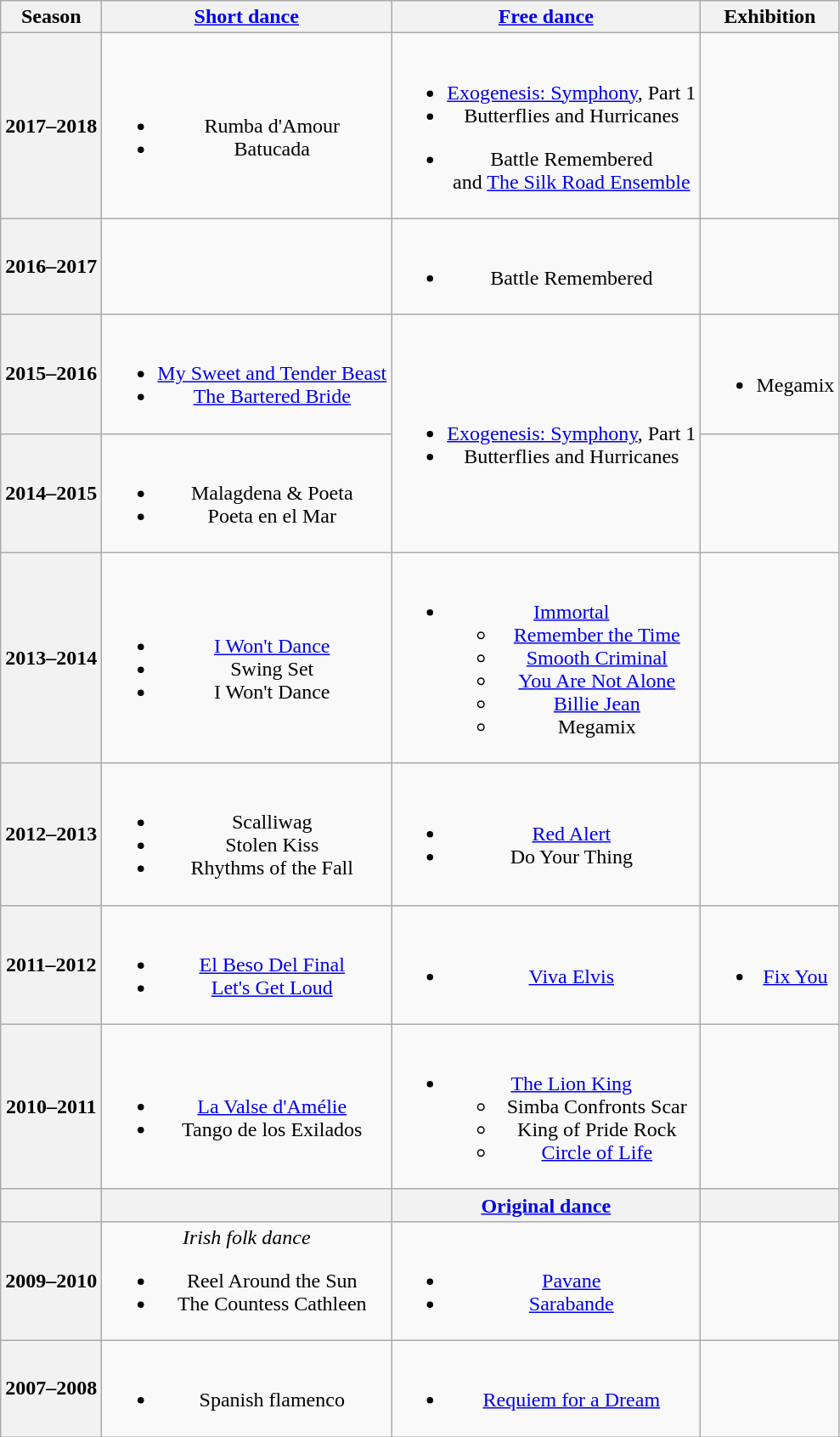<table class="wikitable" style="text-align:center">
<tr>
<th>Season</th>
<th><a href='#'>Short dance</a></th>
<th><a href='#'>Free dance</a></th>
<th>Exhibition</th>
</tr>
<tr>
<th>2017–2018 <br></th>
<td><br><ul><li> Rumba d'Amour <br></li><li> Batucada <br></li></ul></td>
<td><br><ul><li><a href='#'>Exogenesis: Symphony</a>, Part 1 <br></li><li>Butterflies and Hurricanes <br></li></ul><ul><li>Battle Remembered <br> and <a href='#'>The Silk Road Ensemble</a></li></ul></td>
<td></td>
</tr>
<tr>
<th>2016–2017 <br></th>
<td></td>
<td><br><ul><li>Battle Remembered <br></li></ul></td>
<td></td>
</tr>
<tr>
<th>2015–2016 <br></th>
<td><br><ul><li> <a href='#'>My Sweet and Tender Beast</a> <br></li><li> <a href='#'>The Bartered Bride</a> <br></li></ul></td>
<td rowspan=2><br><ul><li><a href='#'>Exogenesis: Symphony</a>, Part 1 <br></li><li>Butterflies and Hurricanes <br></li></ul></td>
<td><br><ul><li>Megamix <br></li></ul></td>
</tr>
<tr>
<th>2014–2015 <br></th>
<td><br><ul><li> Malagdena & Poeta</li><li> Poeta en el Mar</li></ul></td>
<td></td>
</tr>
<tr>
<th>2013–2014 <br></th>
<td><br><ul><li><a href='#'>I Won't Dance</a> <br></li><li>Swing Set <br></li><li>I Won't Dance <br></li></ul></td>
<td><br><ul><li><a href='#'>Immortal</a> <br><ul><li><a href='#'>Remember the Time</a></li><li><a href='#'>Smooth Criminal</a></li><li><a href='#'>You Are Not Alone</a></li><li><a href='#'>Billie Jean</a></li><li>Megamix</li></ul></li></ul></td>
<td></td>
</tr>
<tr>
<th>2012–2013 <br></th>
<td><br><ul><li> Scalliwag <br></li><li> Stolen Kiss <br></li><li> Rhythms of the Fall</li></ul></td>
<td><br><ul><li><a href='#'>Red Alert</a> <br></li><li>Do Your Thing <br></li></ul></td>
<td></td>
</tr>
<tr>
<th>2011–2012 <br></th>
<td><br><ul><li><a href='#'>El Beso Del Final</a> <br></li><li><a href='#'>Let's Get Loud</a> <br></li></ul></td>
<td><br><ul><li><a href='#'>Viva Elvis</a> <br></li></ul></td>
<td><br><ul><li><a href='#'>Fix You</a> <br></li></ul></td>
</tr>
<tr>
<th>2010–2011 <br></th>
<td><br><ul><li><a href='#'>La Valse d'Amélie</a> <br></li><li>Tango de los Exilados <br></li></ul></td>
<td><br><ul><li><a href='#'>The Lion King</a><ul><li>Simba Confronts Scar</li><li>King of Pride Rock</li><li><a href='#'>Circle of Life</a> <br></li></ul></li></ul></td>
<td></td>
</tr>
<tr>
<th></th>
<th></th>
<th><a href='#'>Original dance</a></th>
<th></th>
</tr>
<tr>
<th>2009–2010 <br></th>
<td><em>Irish folk dance</em><br><ul><li>Reel Around the Sun</li><li>The Countess Cathleen <br></li></ul></td>
<td><br><ul><li><a href='#'>Pavane</a> <br></li><li><a href='#'>Sarabande</a> <br></li></ul></td>
<td></td>
</tr>
<tr>
<th>2007–2008 <br></th>
<td><br><ul><li>Spanish flamenco</li></ul></td>
<td><br><ul><li><a href='#'>Requiem for a Dream</a> <br></li></ul></td>
<td></td>
</tr>
</table>
